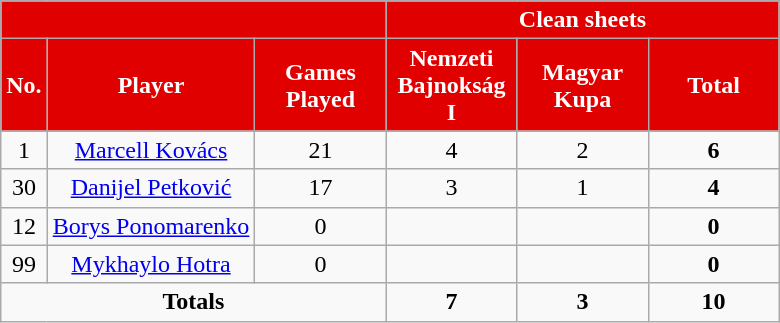<table class="wikitable sortable alternance" style="text-align:center">
<tr>
<th colspan="3" style="background:#E00000"></th>
<th colspan="4" style="background:#E00000;color:white">Clean sheets</th>
</tr>
<tr>
<th style="background-color:#E00000;color:white">No.</th>
<th style="background-color:#E00000;color:white">Player</th>
<th width=80 style="background-color:#E00000;color:white">Games Played</th>
<th width=80 style="background-color:#E00000;color:white">Nemzeti Bajnokság I</th>
<th width=80 style="background-color:#E00000;color:white">Magyar Kupa</th>
<th width=80 style="background-color:#E00000;color:white">Total</th>
</tr>
<tr>
<td>1</td>
<td> <a href='#'>Marcell Kovács</a></td>
<td>21</td>
<td>4</td>
<td>2</td>
<td><strong>6</strong></td>
</tr>
<tr>
<td>30</td>
<td> <a href='#'>Danijel Petković</a></td>
<td>17</td>
<td>3</td>
<td>1</td>
<td><strong>4</strong></td>
</tr>
<tr>
<td>12</td>
<td> <a href='#'>Borys Ponomarenko</a></td>
<td>0</td>
<td></td>
<td></td>
<td><strong>0</strong></td>
</tr>
<tr>
<td>99</td>
<td> <a href='#'>Mykhaylo Hotra</a></td>
<td>0</td>
<td></td>
<td></td>
<td><strong>0</strong></td>
</tr>
<tr class="sortbottom">
<td colspan="3"><strong>Totals</strong></td>
<td><strong>7</strong></td>
<td><strong>3</strong></td>
<td><strong>10</strong></td>
</tr>
</table>
